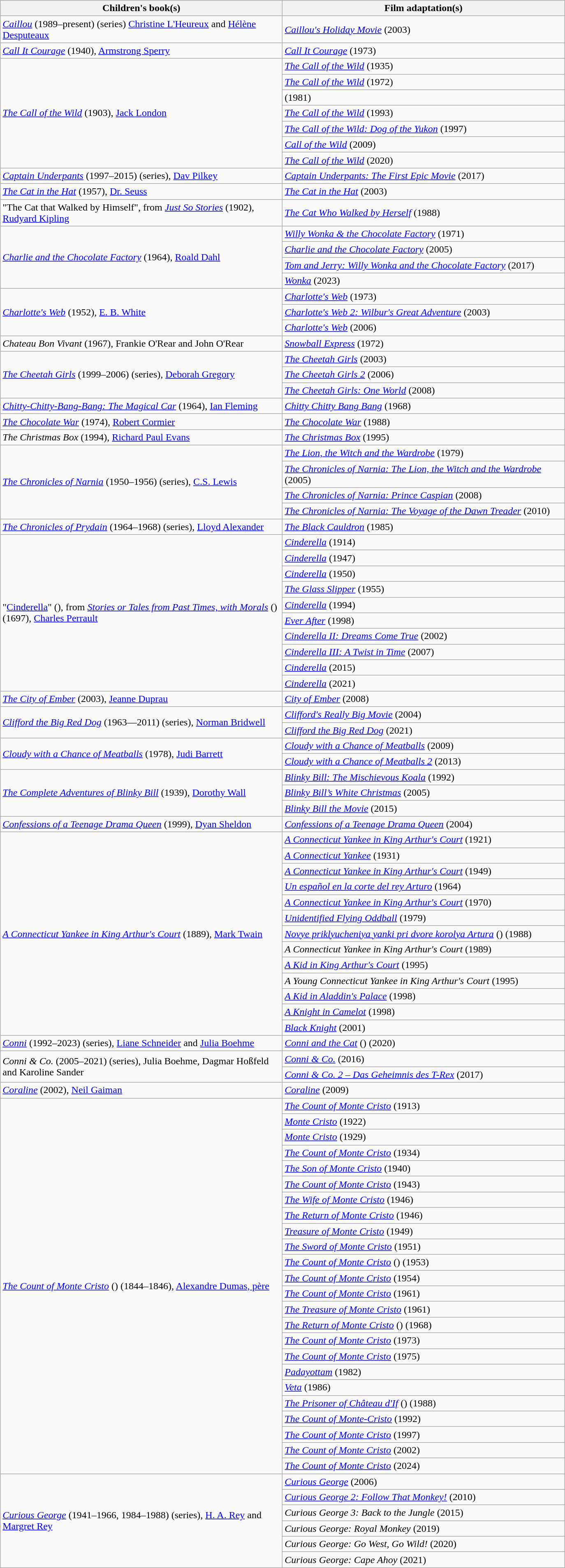<table class="wikitable">
<tr>
<th width="450">Children's book(s)</th>
<th width="450">Film adaptation(s)</th>
</tr>
<tr>
<td><em><a href='#'>Caillou</a></em> (1989–present) (series) <a href='#'>Christine L'Heureux</a> and <a href='#'>Hélène Desputeaux</a></td>
<td><em><a href='#'>Caillou's Holiday Movie</a></em> (2003)</td>
</tr>
<tr>
<td><em><a href='#'>Call It Courage</a></em> (1940), <a href='#'>Armstrong Sperry</a></td>
<td><em><a href='#'>Call It Courage</a></em> (1973)</td>
</tr>
<tr>
<td rowspan="7"><em><a href='#'>The Call of the Wild</a></em> (1903), <a href='#'>Jack London</a></td>
<td><em><a href='#'>The Call of the Wild</a></em> (1935)</td>
</tr>
<tr>
<td><em><a href='#'>The Call of the Wild</a></em> (1972)</td>
</tr>
<tr>
<td> (1981)</td>
</tr>
<tr>
<td><em><a href='#'>The Call of the Wild</a></em> (1993)</td>
</tr>
<tr>
<td><em><a href='#'>The Call of the Wild: Dog of the Yukon</a></em> (1997)</td>
</tr>
<tr>
<td><em><a href='#'>Call of the Wild</a></em> (2009)</td>
</tr>
<tr>
<td><em><a href='#'>The Call of the Wild</a></em> (2020)</td>
</tr>
<tr>
<td><em><a href='#'>Captain Underpants</a></em> (1997–2015) (series), <a href='#'>Dav Pilkey</a></td>
<td><em><a href='#'>Captain Underpants: The First Epic Movie</a></em> (2017)</td>
</tr>
<tr>
<td><em><a href='#'>The Cat in the Hat</a></em> (1957), <a href='#'>Dr. Seuss</a></td>
<td><em><a href='#'>The Cat in the Hat</a></em> (2003)</td>
</tr>
<tr>
<td>"The Cat that Walked by Himself", from <em><a href='#'>Just So Stories</a></em> (1902), <a href='#'>Rudyard Kipling</a></td>
<td><em><a href='#'>The Cat Who Walked by Herself</a></em> (1988)</td>
</tr>
<tr>
<td rowspan="4"><em><a href='#'>Charlie and the Chocolate Factory</a></em> (1964), <a href='#'>Roald Dahl</a></td>
<td><em><a href='#'>Willy Wonka & the Chocolate Factory</a></em> (1971)</td>
</tr>
<tr>
<td><em><a href='#'>Charlie and the Chocolate Factory</a></em> (2005)</td>
</tr>
<tr>
<td><em><a href='#'>Tom and Jerry: Willy Wonka and the Chocolate Factory</a></em> (2017)</td>
</tr>
<tr>
<td><em><a href='#'>Wonka</a></em> (2023)</td>
</tr>
<tr>
<td rowspan="3"><em><a href='#'>Charlotte's Web</a></em> (1952), <a href='#'>E. B. White</a></td>
<td><em><a href='#'>Charlotte's Web</a></em> (1973)</td>
</tr>
<tr>
<td><em><a href='#'>Charlotte's Web 2: Wilbur's Great Adventure</a></em> (2003)</td>
</tr>
<tr>
<td><em><a href='#'>Charlotte's Web</a></em> (2006)</td>
</tr>
<tr>
<td><em>Chateau Bon Vivant</em> (1967), Frankie O'Rear and John O'Rear</td>
<td><em><a href='#'>Snowball Express</a></em> (1972)</td>
</tr>
<tr>
<td rowspan="3"><em><a href='#'>The Cheetah Girls</a></em> (1999–2006) (series), <a href='#'>Deborah Gregory</a></td>
<td><em><a href='#'>The Cheetah Girls</a></em> (2003)</td>
</tr>
<tr>
<td><em><a href='#'>The Cheetah Girls 2</a></em> (2006)</td>
</tr>
<tr>
<td><em><a href='#'>The Cheetah Girls: One World</a></em> (2008)</td>
</tr>
<tr>
<td><em><a href='#'>Chitty-Chitty-Bang-Bang: The Magical Car</a></em> (1964), <a href='#'>Ian Fleming</a></td>
<td><em><a href='#'>Chitty Chitty Bang Bang</a></em> (1968)</td>
</tr>
<tr>
<td><em><a href='#'>The Chocolate War</a></em> (1974), <a href='#'>Robert Cormier</a></td>
<td><em><a href='#'>The Chocolate War</a></em> (1988)</td>
</tr>
<tr>
<td><em>The Christmas Box</em> (1994), <a href='#'>Richard Paul Evans</a></td>
<td><em><a href='#'>The Christmas Box</a></em> (1995)</td>
</tr>
<tr>
<td rowspan="4"><em><a href='#'>The Chronicles of Narnia</a></em> (1950–1956) (series), <a href='#'>C.S. Lewis</a></td>
<td><em><a href='#'>The Lion, the Witch and the Wardrobe</a></em> (1979)</td>
</tr>
<tr>
<td><em><a href='#'>The Chronicles of Narnia: The Lion, the Witch and the Wardrobe</a></em> (2005)</td>
</tr>
<tr>
<td><em><a href='#'>The Chronicles of Narnia: Prince Caspian</a></em> (2008)</td>
</tr>
<tr>
<td><em><a href='#'>The Chronicles of Narnia: The Voyage of the Dawn Treader</a></em> (2010)</td>
</tr>
<tr>
<td><em><a href='#'>The Chronicles of Prydain</a></em> (1964–1968) (series), <a href='#'>Lloyd Alexander</a></td>
<td><em><a href='#'>The Black Cauldron</a></em> (1985)</td>
</tr>
<tr>
<td rowspan="10">"<a href='#'>Cinderella</a>" (), from <em><a href='#'>Stories or Tales from Past Times, with Morals</a></em> () (1697), <a href='#'>Charles Perrault</a></td>
<td><em><a href='#'>Cinderella</a></em> (1914)</td>
</tr>
<tr>
<td><em><a href='#'>Cinderella</a></em> (1947)</td>
</tr>
<tr>
<td><em><a href='#'>Cinderella</a></em> (1950)</td>
</tr>
<tr>
<td><em><a href='#'>The Glass Slipper</a></em> (1955)</td>
</tr>
<tr>
<td><em><a href='#'>Cinderella</a></em> (1994)</td>
</tr>
<tr>
<td><em><a href='#'>Ever After</a></em> (1998)</td>
</tr>
<tr>
<td><em><a href='#'>Cinderella II: Dreams Come True</a></em> (2002)</td>
</tr>
<tr>
<td><em><a href='#'>Cinderella III: A Twist in Time</a></em> (2007)</td>
</tr>
<tr>
<td><em><a href='#'>Cinderella</a></em> (2015)</td>
</tr>
<tr>
<td><em><a href='#'>Cinderella</a></em> (2021)</td>
</tr>
<tr>
<td><em><a href='#'>The City of Ember</a></em> (2003), <a href='#'>Jeanne Duprau</a></td>
<td><em><a href='#'>City of Ember</a></em> (2008)</td>
</tr>
<tr>
<td rowspan="2"><em><a href='#'>Clifford the Big Red Dog</a></em> (1963—2011) (series), <a href='#'>Norman Bridwell</a></td>
<td><em><a href='#'>Clifford's Really Big Movie</a></em> (2004)</td>
</tr>
<tr>
<td><em><a href='#'>Clifford the Big Red Dog</a></em> (2021)</td>
</tr>
<tr>
<td rowspan="2"><em><a href='#'>Cloudy with a Chance of Meatballs</a></em> (1978), <a href='#'>Judi Barrett</a></td>
<td><em><a href='#'>Cloudy with a Chance of Meatballs</a></em> (2009)</td>
</tr>
<tr>
<td><em><a href='#'>Cloudy with a Chance of Meatballs 2</a></em> (2013)</td>
</tr>
<tr>
<td rowspan="3"><em><a href='#'>The Complete Adventures of Blinky Bill</a></em> (1939), <a href='#'>Dorothy Wall</a></td>
<td><em><a href='#'>Blinky Bill: The Mischievous Koala</a></em> (1992)</td>
</tr>
<tr>
<td><em><a href='#'>Blinky Bill’s White Christmas</a></em> (2005)</td>
</tr>
<tr>
<td><em><a href='#'>Blinky Bill the Movie</a></em> (2015)</td>
</tr>
<tr>
<td><em><a href='#'>Confessions of a Teenage Drama Queen</a></em> (1999), <a href='#'>Dyan Sheldon</a></td>
<td><em><a href='#'>Confessions of a Teenage Drama Queen</a></em> (2004)</td>
</tr>
<tr>
<td rowspan="13"><em><a href='#'>A Connecticut Yankee in King Arthur's Court</a></em> (1889), <a href='#'>Mark Twain</a></td>
<td><em><a href='#'>A Connecticut Yankee in King Arthur's Court</a></em> (1921)</td>
</tr>
<tr>
<td><em><a href='#'>A Connecticut Yankee</a></em> (1931)</td>
</tr>
<tr>
<td><em><a href='#'>A Connecticut Yankee in King Arthur's Court</a></em> (1949)</td>
</tr>
<tr>
<td><em><a href='#'>Un español en la corte del rey Arturo</a></em> (1964)</td>
</tr>
<tr>
<td><em><a href='#'>A Connecticut Yankee in King Arthur's Court</a></em> (1970)</td>
</tr>
<tr>
<td><em><a href='#'>Unidentified Flying Oddball</a></em> (1979)</td>
</tr>
<tr>
<td><em><a href='#'>Novye priklyucheniya yanki pri dvore korolya Artura</a></em> () (1988)</td>
</tr>
<tr>
<td><em>A Connecticut Yankee in King Arthur's Court</em> (1989)</td>
</tr>
<tr>
<td><em><a href='#'>A Kid in King Arthur's Court</a></em> (1995)</td>
</tr>
<tr>
<td><em>A Young Connecticut Yankee in King Arthur's Court</em> (1995)</td>
</tr>
<tr>
<td><em><a href='#'>A Kid in Aladdin's Palace</a></em> (1998)</td>
</tr>
<tr>
<td><em><a href='#'>A Knight in Camelot</a></em> (1998)</td>
</tr>
<tr>
<td><em><a href='#'>Black Knight</a></em> (2001)</td>
</tr>
<tr>
<td><em><a href='#'>Conni</a></em> (1992–2023) (series), <a href='#'>Liane Schneider</a> and <a href='#'>Julia Boehme</a></td>
<td><em><a href='#'>Conni and the Cat</a></em> () (2020)</td>
</tr>
<tr>
<td rowspan="2"><em>Conni & Co.</em> (2005–2021) (series), Julia Boehme, Dagmar Hoßfeld and Karoline Sander</td>
<td><em><a href='#'>Conni & Co.</a></em> (2016)</td>
</tr>
<tr>
<td><em><a href='#'>Conni & Co. 2 – Das Geheimnis des T-Rex</a></em> (2017)</td>
</tr>
<tr>
<td><em><a href='#'>Coraline</a></em> (2002), <a href='#'>Neil Gaiman</a></td>
<td><em><a href='#'>Coraline</a></em> (2009)</td>
</tr>
<tr>
<td rowspan="24"><em><a href='#'>The Count of Monte Cristo</a></em> () (1844–1846), <a href='#'>Alexandre Dumas, père</a></td>
<td><em><a href='#'>The Count of Monte Cristo</a></em> (1913)</td>
</tr>
<tr>
<td><em><a href='#'>Monte Cristo</a></em> (1922)</td>
</tr>
<tr>
<td><em><a href='#'>Monte Cristo</a></em> (1929)</td>
</tr>
<tr>
<td><em><a href='#'>The Count of Monte Cristo</a></em> (1934)</td>
</tr>
<tr>
<td><em><a href='#'>The Son of Monte Cristo</a></em> (1940)</td>
</tr>
<tr>
<td><em><a href='#'>The Count of Monte Cristo</a></em> (1943)</td>
</tr>
<tr>
<td><em><a href='#'>The Wife of Monte Cristo</a></em> (1946)</td>
</tr>
<tr>
<td><em><a href='#'>The Return of Monte Cristo</a></em> (1946)</td>
</tr>
<tr>
<td><em><a href='#'>Treasure of Monte Cristo</a></em> (1949)</td>
</tr>
<tr>
<td><em><a href='#'>The Sword of Monte Cristo</a></em> (1951)</td>
</tr>
<tr>
<td><em><a href='#'>The Count of Monte Cristo</a></em> () (1953)</td>
</tr>
<tr>
<td><em><a href='#'>The Count of Monte Cristo</a></em> (1954)</td>
</tr>
<tr>
<td><em><a href='#'>The Count of Monte Cristo</a></em> (1961)</td>
</tr>
<tr>
<td><em><a href='#'>The Treasure of Monte Cristo</a></em> (1961)</td>
</tr>
<tr>
<td><em><a href='#'>The Return of Monte Cristo</a></em> () (1968)</td>
</tr>
<tr>
<td><em><a href='#'>The Count of Monte Cristo</a></em> (1973)</td>
</tr>
<tr>
<td><em><a href='#'>The Count of Monte Cristo</a></em> (1975)</td>
</tr>
<tr>
<td><em><a href='#'>Padayottam</a></em> (1982)</td>
</tr>
<tr>
<td><em><a href='#'>Veta</a></em> (1986)</td>
</tr>
<tr>
<td><em><a href='#'>The Prisoner of Château d'If</a></em> () (1988)</td>
</tr>
<tr>
<td><em><a href='#'>The Count of Monte-Cristo</a></em> (1992)</td>
</tr>
<tr>
<td><em><a href='#'>The Count of Monte Cristo</a></em> (1997)</td>
</tr>
<tr>
<td><em><a href='#'>The Count of Monte Cristo</a></em> (2002)</td>
</tr>
<tr>
<td><em><a href='#'>The Count of Monte Cristo</a></em> (2024)</td>
</tr>
<tr>
<td rowspan="6"><em><a href='#'>Curious George</a></em> (1941–1966, 1984–1988) (series), <a href='#'>H. A. Rey</a> and <a href='#'>Margret Rey</a></td>
<td><em><a href='#'>Curious George</a></em> (2006)</td>
</tr>
<tr>
<td><em><a href='#'>Curious George 2: Follow That Monkey!</a></em> (2010)</td>
</tr>
<tr>
<td><em>Curious George 3: Back to the Jungle</em> (2015)</td>
</tr>
<tr>
<td><em>Curious George: Royal Monkey</em> (2019)</td>
</tr>
<tr>
<td><em>Curious George: Go West, Go Wild!</em> (2020)</td>
</tr>
<tr>
<td><em>Curious George: Cape Ahoy</em> (2021)</td>
</tr>
</table>
